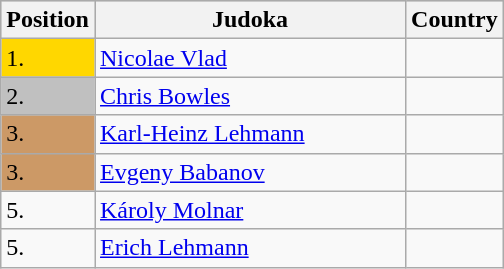<table class=wikitable>
<tr style="background:#ccc;">
<th width=10>Position</th>
<th width=200>Judoka</th>
<th width=10>Country</th>
</tr>
<tr>
<td bgcolor=gold>1.</td>
<td><a href='#'>Nicolae Vlad</a></td>
<td></td>
</tr>
<tr>
<td style="background:silver;">2.</td>
<td><a href='#'>Chris Bowles</a></td>
<td></td>
</tr>
<tr>
<td style="background:#c96;">3.</td>
<td><a href='#'>Karl-Heinz Lehmann</a></td>
<td></td>
</tr>
<tr>
<td style="background:#c96;">3.</td>
<td><a href='#'>Evgeny Babanov</a></td>
<td></td>
</tr>
<tr>
<td>5.</td>
<td><a href='#'>Károly Molnar</a></td>
<td></td>
</tr>
<tr>
<td>5.</td>
<td><a href='#'>Erich Lehmann</a></td>
<td></td>
</tr>
</table>
